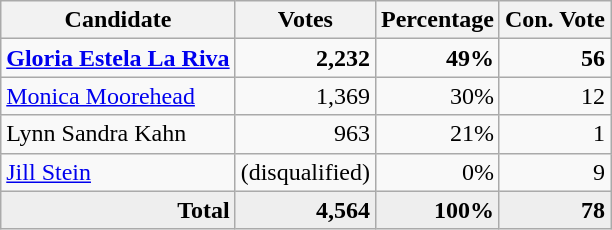<table class="wikitable" style="text-align:right">
<tr>
<th>Candidate</th>
<th>Votes</th>
<th>Percentage</th>
<th>Con. Vote</th>
</tr>
<tr>
<td><strong><a href='#'>Gloria Estela La Riva</a></strong></td>
<td><strong>2,232</strong></td>
<td><strong>49%</strong></td>
<td><strong>56</strong></td>
</tr>
<tr>
<td style="text-align:left;"><a href='#'>Monica Moorehead</a></td>
<td>1,369</td>
<td>30%</td>
<td>12</td>
</tr>
<tr>
<td style="text-align:left;">Lynn Sandra Kahn</td>
<td>963</td>
<td>21%</td>
<td>1</td>
</tr>
<tr>
<td style="text-align:left;"><a href='#'>Jill Stein</a></td>
<td>(disqualified)</td>
<td>0%</td>
<td>9</td>
</tr>
<tr style="background:#eee;">
<td style="margin-right:0.50px"><strong>Total</strong></td>
<td style="margin-right:0.50px"><strong>4,564</strong></td>
<td style="margin-right:0.50px"><strong>100%</strong></td>
<td style="margin-right:0.50px"><strong>78</strong></td>
</tr>
</table>
